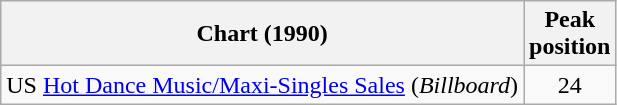<table class="wikitable sortable">
<tr>
<th>Chart (1990)</th>
<th>Peak<br>position</th>
</tr>
<tr>
<td>US <a href='#'>Hot Dance Music/Maxi-Singles Sales</a> (<em>Billboard</em>)</td>
<td style="text-align:center;">24</td>
</tr>
</table>
